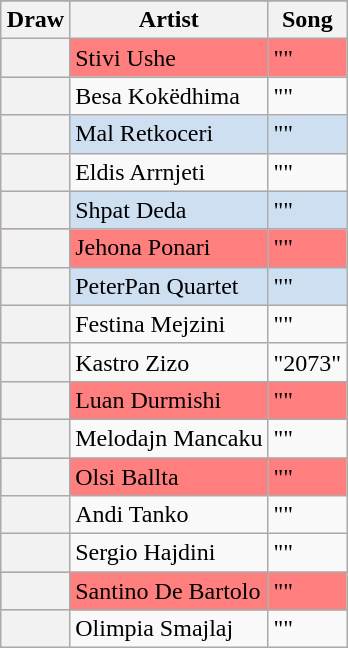<table class="sortable wikitable plainrowheaders" style="margin: 1em auto 1em auto;">
<tr>
</tr>
<tr>
<th>Draw</th>
<th>Artist</th>
<th>Song</th>
</tr>
<tr style="background:#FF7F7F;">
<th scope="row"></th>
<td>Stivi Ushe</td>
<td>""</td>
</tr>
<tr>
<th scope="row"></th>
<td>Besa Kokëdhima</td>
<td>""</td>
</tr>
<tr style="background:#CEDFF2;">
<th scope="row"></th>
<td>Mal Retkoceri</td>
<td>""</td>
</tr>
<tr>
<th scope="row"></th>
<td>Eldis Arrnjeti</td>
<td>""</td>
</tr>
<tr style="background:#CEDFF2;">
<th scope="row"></th>
<td>Shpat Deda</td>
<td>""</td>
</tr>
<tr style="background:#FF7F7F;">
<th scope="row"></th>
<td>Jehona Ponari</td>
<td>""</td>
</tr>
<tr style="background:#CEDFF2;">
<th scope="row"></th>
<td>PeterPan Quartet</td>
<td>""</td>
</tr>
<tr>
<th scope="row"></th>
<td>Festina Mejzini</td>
<td>""</td>
</tr>
<tr>
<th scope="row"></th>
<td>Kastro Zizo</td>
<td>"2073"</td>
</tr>
<tr style="background:#FF7F7F;">
<th scope="row"></th>
<td>Luan Durmishi</td>
<td>""</td>
</tr>
<tr>
<th scope="row"></th>
<td>Melodajn Mancaku</td>
<td>""</td>
</tr>
<tr style="background:#FF7F7F;">
<th scope="row"></th>
<td>Olsi Ballta</td>
<td>""</td>
</tr>
<tr>
<th scope="row"></th>
<td>Andi Tanko</td>
<td>""</td>
</tr>
<tr>
<th scope="row"></th>
<td>Sergio Hajdini</td>
<td>""</td>
</tr>
<tr style="background:#FF7F7F;">
<th scope="row"></th>
<td>Santino De Bartolo</td>
<td>""</td>
</tr>
<tr>
<th scope="row"></th>
<td>Olimpia Smajlaj</td>
<td>""</td>
</tr>
</table>
